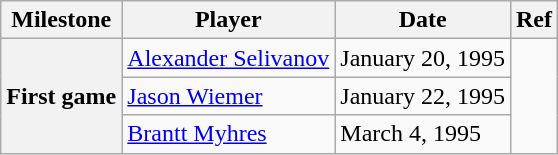<table class="wikitable">
<tr>
<th scope="col">Milestone</th>
<th scope="col">Player</th>
<th scope="col">Date</th>
<th scope="col">Ref</th>
</tr>
<tr>
<th rowspan=3>First game</th>
<td><a href='#'>Alexander Selivanov</a></td>
<td>January 20, 1995</td>
<td rowspan=3></td>
</tr>
<tr>
<td><a href='#'>Jason Wiemer</a></td>
<td>January 22, 1995</td>
</tr>
<tr>
<td><a href='#'>Brantt Myhres</a></td>
<td>March 4, 1995</td>
</tr>
</table>
